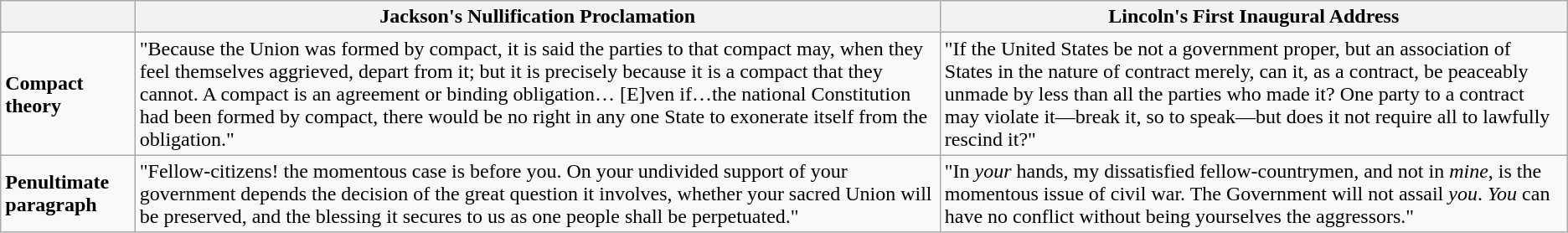<table class="wikitable">
<tr>
<th></th>
<th>Jackson's Nullification Proclamation</th>
<th>Lincoln's First Inaugural Address</th>
</tr>
<tr>
<td><strong>Compact theory</strong></td>
<td>"Because the Union was formed by compact, it is said the parties to that compact may, when they feel themselves aggrieved, depart from it; but it is precisely because it is a compact that they cannot. A compact is an agreement or binding obligation… [E]ven if…the national Constitution had been formed by compact, there would be no right in any one State to exonerate itself from the obligation."</td>
<td>"If the United States be not a government proper, but an association of States in the nature of contract merely, can it, as a contract, be peaceably unmade by less than all the parties who made it? One party to a contract may violate it—break it, so to speak—but does it not require all to lawfully rescind it?"</td>
</tr>
<tr>
<td><strong>Penultimate paragraph</strong></td>
<td>"Fellow-citizens! the momentous case is before you. On your undivided support of your government depends the decision of the great question it involves, whether your sacred Union will be preserved, and the blessing it secures to us as one people shall be perpetuated."</td>
<td>"In <em>your</em> hands, my dissatisfied fellow-countrymen, and not in <em>mine</em>, is the momentous issue of civil war. The Government will not assail <em>you</em>. <em>You</em> can have no conflict without being yourselves the aggressors."</td>
</tr>
</table>
